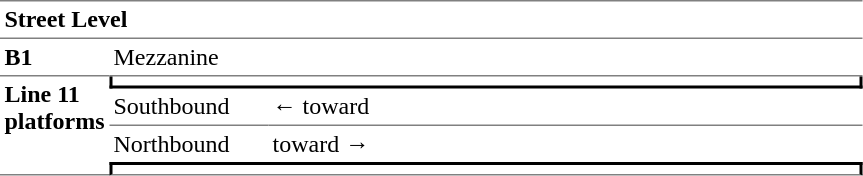<table cellspacing="0" cellpadding="3" border="0">
<tr>
<td colspan="3" data-darkreader-inline-border-top="" data-darkreader-inline-border-bottom="" style="border-bottom:solid 1px gray;border-top:solid 1px gray;" width="50" valign="top"><strong>Street Level</strong></td>
</tr>
<tr>
<td data-darkreader-inline-border-bottom="" style="border-bottom:solid 1px gray;" width="50" valign="top"><strong>B1</strong></td>
<td colspan="2" data-darkreader-inline-border-bottom="" style="border-bottom:solid 1px gray;" width="100" valign="top">Mezzanine</td>
</tr>
<tr>
<td rowspan="10" data-darkreader-inline-border-bottom="" style="border-bottom:solid 1px gray;" width="50" valign="top"><strong>Line 11 platforms</strong></td>
<td colspan="2" data-darkreader-inline-border-bottom="" data-darkreader-inline-border-left="" data-darkreader-inline-border-right="" style="border-right:solid 2px black;border-left:solid 2px black;border-bottom:solid 2px black;text-align:center;"></td>
</tr>
<tr>
<td data-darkreader-inline-border-bottom="" style="border-bottom:solid 1px gray;" width="100">Southbound</td>
<td data-darkreader-inline-border-bottom="" style="border-bottom:solid 1px gray;" width="390">←   toward  </td>
</tr>
<tr>
<td>Northbound</td>
<td>   toward   →</td>
</tr>
<tr>
<td colspan="2" data-darkreader-inline-border-bottom="" data-darkreader-inline-border-left="" data-darkreader-inline-border-right="" data-darkreader-inline-border-top="" style="border-top:solid 2px black;border-right:solid 2px black;border-left:solid 2px black;border-bottom:solid 1px gray;text-align:center;"></td>
</tr>
</table>
